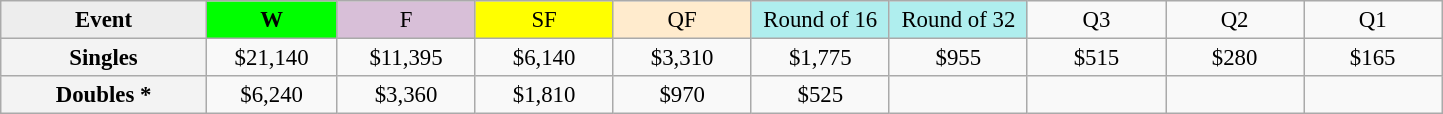<table class=wikitable style=font-size:95%;text-align:center>
<tr>
<td style="width:130px; background:#ededed;"><strong>Event</strong></td>
<td style="width:80px; background:lime;"><strong>W</strong></td>
<td style="width:85px; background:thistle;">F</td>
<td style="width:85px; background:#ff0;">SF</td>
<td style="width:85px; background:#ffebcd;">QF</td>
<td style="width:85px; background:#afeeee;">Round of 16</td>
<td style="width:85px; background:#afeeee;">Round of 32</td>
<td width=85>Q3</td>
<td width=85>Q2</td>
<td width=85>Q1</td>
</tr>
<tr>
<td style="background:#f3f3f3;"><strong>Singles</strong></td>
<td>$21,140</td>
<td>$11,395</td>
<td>$6,140</td>
<td>$3,310</td>
<td>$1,775</td>
<td>$955</td>
<td>$515</td>
<td>$280</td>
<td>$165</td>
</tr>
<tr>
<td style="background:#f3f3f3;"><strong>Doubles *</strong></td>
<td>$6,240</td>
<td>$3,360</td>
<td>$1,810</td>
<td>$970</td>
<td>$525</td>
<td></td>
<td></td>
<td></td>
<td></td>
</tr>
</table>
